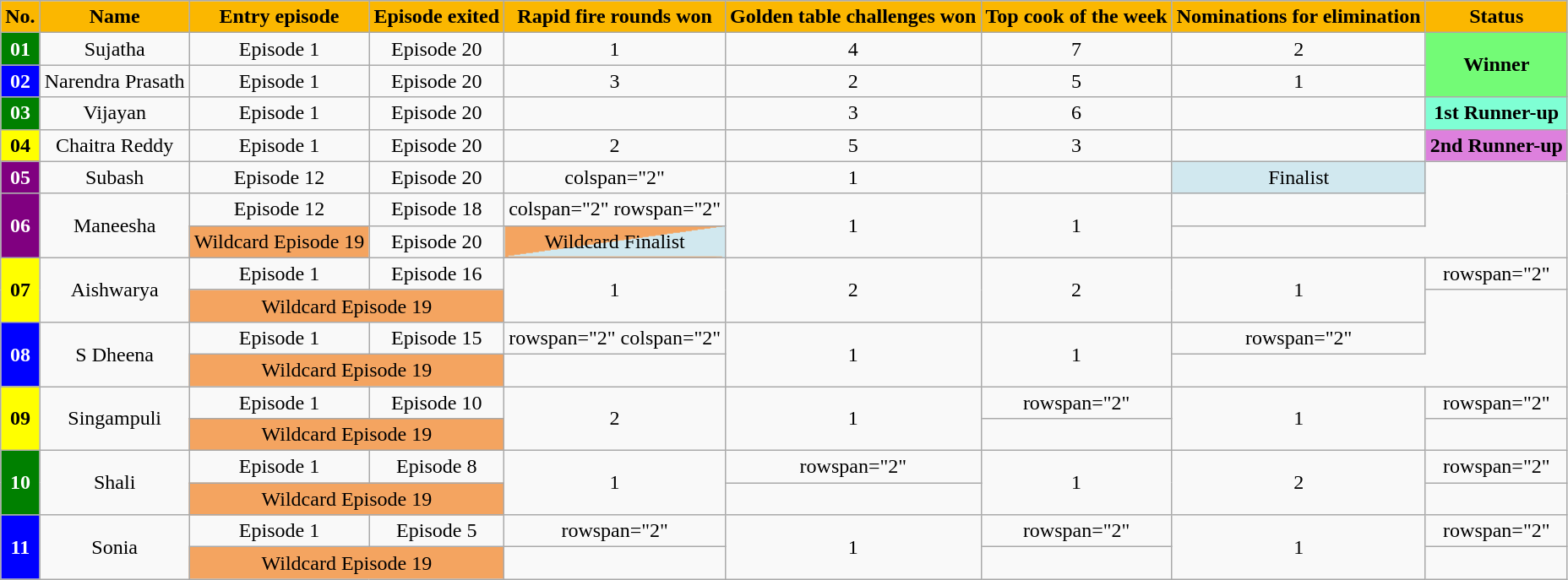<table class="wikitable sortable" style="text-align:center;">
<tr>
<th scope="col" style="background:#FBB700">No.</th>
<th scope="col" style="background:#FBB700">Name</th>
<th scope="col" style="background:#FBB700">Entry episode</th>
<th scope="col" style="background:#FBB700">Episode exited</th>
<th scope="col" style="background:#FBB700">Rapid fire rounds won</th>
<th scope="col" style="background:#FBB700">Golden table challenges won</th>
<th scope="col" style="background:#FBB700">Top cook of the week</th>
<th scope="col" style="background:#FBB700">Nominations for elimination</th>
<th scope="col" style="background:#FBB700">Status</th>
</tr>
<tr>
<th scope="row" style="background:Green;color:white;">01</th>
<td>Sujatha</td>
<td>Episode 1</td>
<td>Episode 20</td>
<td>1</td>
<td>4</td>
<td>7</td>
<td>2</td>
<td rowspan="2" style="background: #73FB76;"><strong>Winner</strong></td>
</tr>
<tr>
<th scope="row" style="background:Blue;color:white;">02</th>
<td>Narendra Prasath</td>
<td>Episode 1</td>
<td>Episode 20</td>
<td>3</td>
<td>2</td>
<td>5</td>
<td>1</td>
</tr>
<tr>
<th scope="row" style="background:Green;color:white;">03</th>
<td>Vijayan</td>
<td>Episode 1</td>
<td>Episode 20</td>
<td></td>
<td>3</td>
<td>6</td>
<td></td>
<td style="background: #7FFFD4;"><strong>1st Runner-up</strong></td>
</tr>
<tr>
<th scope="row" style="background:Yellow;">04</th>
<td>Chaitra Reddy</td>
<td>Episode 1</td>
<td>Episode 20</td>
<td>2</td>
<td>5</td>
<td>3</td>
<td></td>
<td style="background: #DD80DD;"><strong>2nd Runner-up</strong></td>
</tr>
<tr>
<th scope="row" style="background:Purple;color:white;">05</th>
<td>Subash</td>
<td>Episode 12</td>
<td>Episode 20</td>
<td>colspan="2" </td>
<td>1</td>
<td></td>
<td style="background: #D1E8EF;">Finalist</td>
</tr>
<tr>
<th scope="rowgroup" rowspan="2" style="background:Purple;color:white;">06</th>
<td rowspan="2">Maneesha</td>
<td>Episode 12</td>
<td>Episode 18</td>
<td>colspan="2" rowspan="2" </td>
<td rowspan="2">1</td>
<td rowspan="2">1</td>
<td></td>
</tr>
<tr>
<td style="background: sandybrown;">Wildcard Episode 19</td>
<td>Episode 20</td>
<td style="background-image: linear-gradient(to right bottom, sandybrown 50%, #D1E8EF 50%);">Wildcard Finalist</td>
</tr>
<tr>
<th scope="rowgroup" rowspan="2" style="background:Yellow;">07</th>
<td rowspan="2">Aishwarya</td>
<td>Episode 1</td>
<td>Episode 16</td>
<td rowspan="2">1</td>
<td rowspan="2">2</td>
<td rowspan="2">2</td>
<td rowspan="2">1</td>
<td>rowspan="2" </td>
</tr>
<tr>
<td colspan="2" style="background: sandybrown;">Wildcard Episode 19</td>
</tr>
<tr>
<th scope="rowgroup" rowspan="2" style="background:Blue;color:white;">08</th>
<td rowspan="2">S Dheena</td>
<td>Episode 1</td>
<td>Episode 15</td>
<td>rowspan="2" colspan="2" </td>
<td rowspan="2">1</td>
<td rowspan="2">1</td>
<td>rowspan="2" </td>
</tr>
<tr>
<td colspan="2" style="background: sandybrown;">Wildcard Episode 19</td>
</tr>
<tr>
<th scope="rowgroup" rowspan="2" style="background:Yellow;">09</th>
<td rowspan="2">Singampuli</td>
<td>Episode 1</td>
<td>Episode 10</td>
<td rowspan="2">2</td>
<td rowspan="2">1</td>
<td>rowspan="2" </td>
<td rowspan="2">1</td>
<td>rowspan="2" </td>
</tr>
<tr>
<td colspan="2" style="background: sandybrown;">Wildcard Episode 19</td>
</tr>
<tr>
<th scope="rowgroup" rowspan="2" style="background:Green;color:white;">10</th>
<td rowspan="2">Shali</td>
<td>Episode 1</td>
<td>Episode 8</td>
<td rowspan="2">1</td>
<td>rowspan="2" </td>
<td rowspan="2">1</td>
<td rowspan="2">2</td>
<td>rowspan="2" </td>
</tr>
<tr>
<td colspan="2" style="background: sandybrown;">Wildcard Episode 19</td>
</tr>
<tr>
<th scope="rowgroup" rowspan="2" style="background:Blue;color:white;">11</th>
<td rowspan="2">Sonia</td>
<td>Episode 1</td>
<td>Episode 5</td>
<td>rowspan="2" </td>
<td rowspan="2">1</td>
<td>rowspan="2" </td>
<td rowspan="2">1</td>
<td>rowspan="2" </td>
</tr>
<tr>
<td colspan="2" style="background: sandybrown;">Wildcard Episode 19</td>
</tr>
</table>
